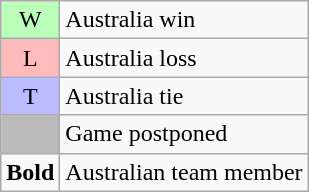<table class="wikitable">
<tr>
<td bgcolor=#bbffbb align=center>W</td>
<td>Australia win</td>
</tr>
<tr>
<td bgcolor=#ffbbbb align=center>L</td>
<td>Australia loss</td>
</tr>
<tr>
<td bgcolor=#bbbbff align=center>T</td>
<td>Australia tie</td>
</tr>
<tr>
<td bgcolor=#bbbbbb> </td>
<td>Game postponed</td>
</tr>
<tr>
<td align=center><strong>Bold</strong></td>
<td>Australian team member</td>
</tr>
</table>
